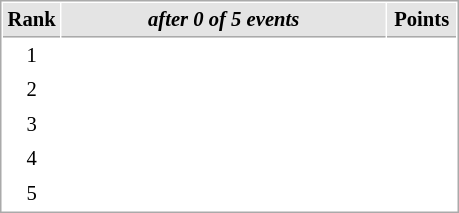<table cellspacing="1" cellpadding="3" style="border:1px solid #AAAAAA;font-size:86%">
<tr style="background-color: #E4E4E4;">
<th style="border-bottom:1px solid #AAAAAA; width: 10px;">Rank</th>
<th style="border-bottom:1px solid #AAAAAA; width: 210px;"><em>after 0 of 5 events</em></th>
<th style="border-bottom:1px solid #AAAAAA; width: 40px;">Points</th>
</tr>
<tr>
<td align=center>1</td>
<td></td>
<td align=center></td>
</tr>
<tr>
<td align=center>2</td>
<td></td>
<td align=center></td>
</tr>
<tr>
<td align=center>3</td>
<td></td>
<td align=center></td>
</tr>
<tr>
<td align=center>4</td>
<td></td>
<td align=center></td>
</tr>
<tr>
<td align=center>5</td>
<td></td>
<td align=center></td>
</tr>
</table>
